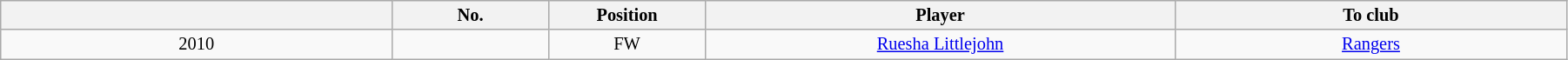<table class="wikitable sortable" style="width:95%; text-align:center; font-size:85%; text-align:center;">
<tr>
<th width="25%"></th>
<th width="10%">No.</th>
<th width="10%">Position</th>
<th>Player</th>
<th width="25%">To club</th>
</tr>
<tr>
<td>2010</td>
<td></td>
<td>FW</td>
<td> <a href='#'>Ruesha Littlejohn</a></td>
<td> <a href='#'>Rangers</a></td>
</tr>
</table>
